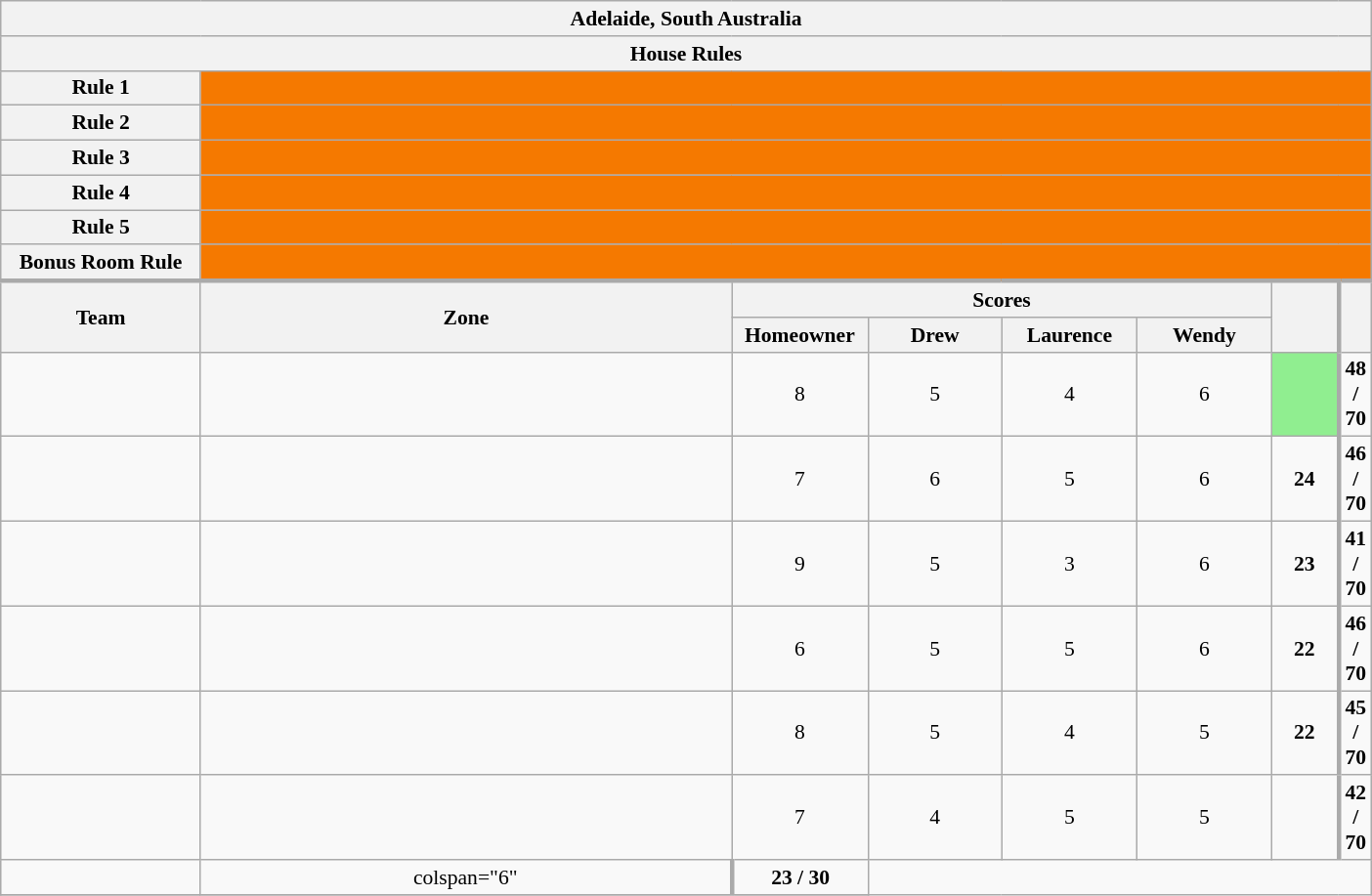<table class="wikitable plainrowheaders" style="text-align:center; font-size:90%; width:65em;">
<tr>
<th colspan="8" >Adelaide, South Australia</th>
</tr>
<tr>
<th colspan="8">House Rules</th>
</tr>
<tr>
<th>Rule 1</th>
<td colspan="8" style="background:#F57900"></td>
</tr>
<tr>
<th>Rule 2</th>
<td colspan="8" style="background:#F57900"></td>
</tr>
<tr>
<th>Rule 3</th>
<td colspan="8" style="background:#F57900"></td>
</tr>
<tr>
<th>Rule 4</th>
<td colspan="8" style="background:#F57900"></td>
</tr>
<tr>
<th>Rule 5</th>
<td colspan="8" style="background:#F57900"></td>
</tr>
<tr>
<th>Bonus Room Rule</th>
<td colspan="8" style="background:#F57900"></td>
</tr>
<tr style="border-top:3px solid #aaa;">
<th rowspan="2">Team</th>
<th rowspan="2" style="width:40%;">Zone</th>
<th colspan="4" style="width:40%;">Scores</th>
<th rowspan="2" style="width:10%;"></th>
<th rowspan="2" style="width:10%; border-left:3px solid #aaa;"></th>
</tr>
<tr>
<th style="width:10%;">Homeowner</th>
<th style="width:10%;">Drew</th>
<th style="width:10%;">Laurence</th>
<th style="width:10%;">Wendy</th>
</tr>
<tr>
<td style="width:15%;"></td>
<td></td>
<td>8</td>
<td>5</td>
<td>4</td>
<td>6</td>
<td style="background:lightgreen"></td>
<td style="border-left:3px solid #aaa;"><strong>48 / 70</strong></td>
</tr>
<tr>
<td style="width:15%;"></td>
<td></td>
<td>7</td>
<td>6</td>
<td>5</td>
<td>6</td>
<td><strong>24</strong></td>
<td style="border-left:3px solid #aaa;"><strong>46 / 70</strong></td>
</tr>
<tr>
<td style="width:15%;"></td>
<td></td>
<td>9</td>
<td>5</td>
<td>3</td>
<td>6</td>
<td><strong>23</strong></td>
<td style="border-left:3px solid #aaa;"><strong>41 / 70</strong></td>
</tr>
<tr>
<td style="width:15%;"></td>
<td></td>
<td>6</td>
<td>5</td>
<td>5</td>
<td>6</td>
<td><strong>22</strong></td>
<td style="border-left:3px solid #aaa;"><strong>46 / 70</strong></td>
</tr>
<tr>
<td style="width:15%;"></td>
<td></td>
<td>8</td>
<td>5</td>
<td>4</td>
<td>5</td>
<td><strong>22</strong></td>
<td style="border-left:3px solid #aaa;"><strong>45 / 70</strong></td>
</tr>
<tr>
<td style="width:15%;"></td>
<td></td>
<td>7</td>
<td>4</td>
<td>5</td>
<td>5</td>
<td></td>
<td style="border-left:3px solid #aaa;"><strong>42 / 70</strong></td>
</tr>
<tr>
<td style="width:15%;"></td>
<td>colspan="6" </td>
<td style="border-left:3px solid #aaa;"><strong>23 / 30</strong></td>
</tr>
<tr>
</tr>
</table>
